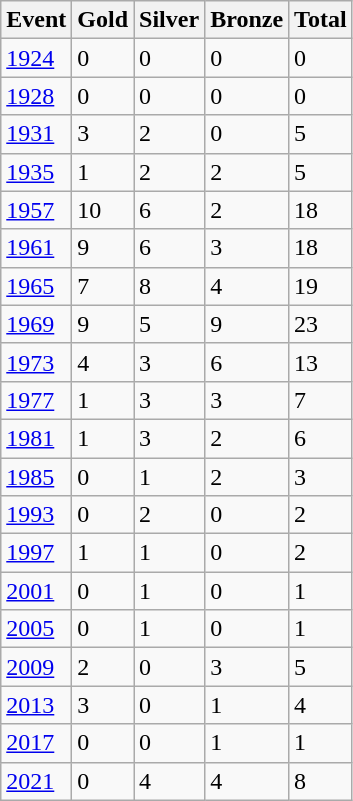<table class="wikitable">
<tr>
<th>Event</th>
<th>Gold</th>
<th>Silver</th>
<th>Bronze</th>
<th>Total</th>
</tr>
<tr>
<td><a href='#'>1924</a></td>
<td>0</td>
<td>0</td>
<td>0</td>
<td>0</td>
</tr>
<tr>
<td><a href='#'>1928</a></td>
<td>0</td>
<td>0</td>
<td>0</td>
<td>0</td>
</tr>
<tr>
<td><a href='#'>1931</a></td>
<td>3</td>
<td>2</td>
<td>0</td>
<td>5</td>
</tr>
<tr>
<td><a href='#'>1935</a></td>
<td>1</td>
<td>2</td>
<td>2</td>
<td>5</td>
</tr>
<tr>
<td><a href='#'>1957</a></td>
<td>10</td>
<td>6</td>
<td>2</td>
<td>18</td>
</tr>
<tr>
<td><a href='#'>1961</a></td>
<td>9</td>
<td>6</td>
<td>3</td>
<td>18</td>
</tr>
<tr>
<td><a href='#'>1965</a></td>
<td>7</td>
<td>8</td>
<td>4</td>
<td>19</td>
</tr>
<tr>
<td><a href='#'>1969</a></td>
<td>9</td>
<td>5</td>
<td>9</td>
<td>23</td>
</tr>
<tr>
<td><a href='#'>1973</a></td>
<td>4</td>
<td>3</td>
<td>6</td>
<td>13</td>
</tr>
<tr>
<td><a href='#'>1977</a></td>
<td>1</td>
<td>3</td>
<td>3</td>
<td>7</td>
</tr>
<tr>
<td><a href='#'>1981</a></td>
<td>1</td>
<td>3</td>
<td>2</td>
<td>6</td>
</tr>
<tr>
<td><a href='#'>1985</a></td>
<td>0</td>
<td>1</td>
<td>2</td>
<td>3</td>
</tr>
<tr>
<td><a href='#'>1993</a></td>
<td>0</td>
<td>2</td>
<td>0</td>
<td>2</td>
</tr>
<tr>
<td><a href='#'>1997</a></td>
<td>1</td>
<td>1</td>
<td>0</td>
<td>2</td>
</tr>
<tr>
<td><a href='#'>2001</a></td>
<td>0</td>
<td>1</td>
<td>0</td>
<td>1</td>
</tr>
<tr>
<td><a href='#'>2005</a></td>
<td>0</td>
<td>1</td>
<td>0</td>
<td>1</td>
</tr>
<tr>
<td><a href='#'>2009</a></td>
<td>2</td>
<td>0</td>
<td>3</td>
<td>5</td>
</tr>
<tr>
<td><a href='#'>2013</a></td>
<td>3</td>
<td>0</td>
<td>1</td>
<td>4</td>
</tr>
<tr>
<td><a href='#'>2017</a></td>
<td>0</td>
<td>0</td>
<td>1</td>
<td>1</td>
</tr>
<tr>
<td><a href='#'>2021</a></td>
<td>0</td>
<td>4</td>
<td>4</td>
<td>8</td>
</tr>
</table>
